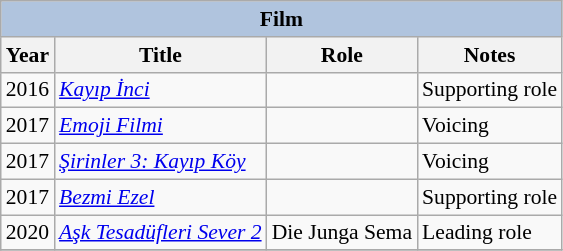<table class="wikitable" style="font-size: 90%;">
<tr>
<th colspan="4" style="background:LightSteelBlue">Film</th>
</tr>
<tr>
<th>Year</th>
<th>Title</th>
<th>Role</th>
<th>Notes</th>
</tr>
<tr>
<td>2016</td>
<td><em><a href='#'>Kayıp İnci</a></em></td>
<td></td>
<td>Supporting role</td>
</tr>
<tr>
<td>2017</td>
<td><em><a href='#'>Emoji Filmi</a></em></td>
<td></td>
<td>Voicing</td>
</tr>
<tr>
<td>2017</td>
<td><em><a href='#'>Şirinler 3: Kayıp Köy</a></em></td>
<td></td>
<td>Voicing</td>
</tr>
<tr>
<td>2017</td>
<td><em><a href='#'>Bezmi Ezel</a></em></td>
<td></td>
<td>Supporting role</td>
</tr>
<tr>
<td>2020</td>
<td><em><a href='#'>Aşk Tesadüfleri Sever 2</a></em></td>
<td>Die Junga Sema</td>
<td>Leading role</td>
</tr>
<tr>
</tr>
</table>
